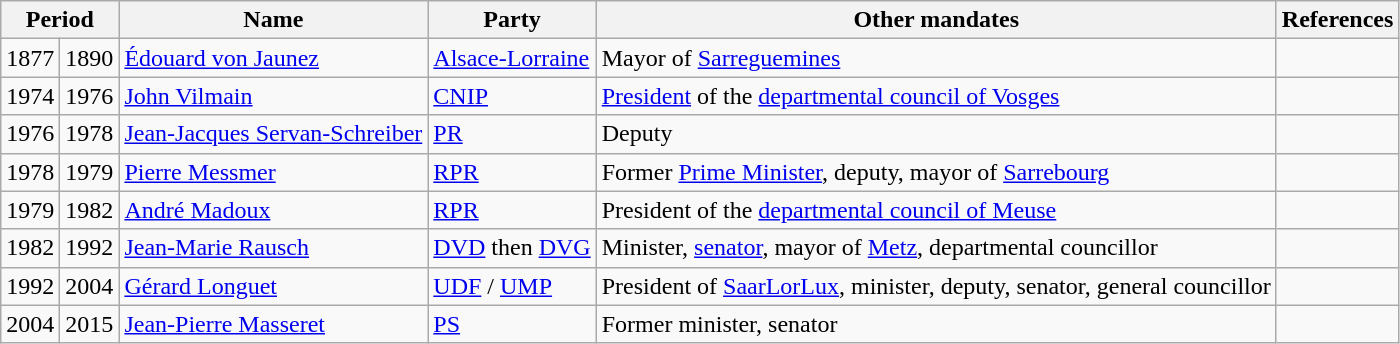<table class="wikitable">
<tr>
<th colspan="2">Period</th>
<th>Name</th>
<th>Party</th>
<th>Other mandates</th>
<th>References</th>
</tr>
<tr>
<td>1877</td>
<td>1890</td>
<td><a href='#'>Édouard von Jaunez</a></td>
<td><a href='#'>Alsace-Lorraine</a></td>
<td>Mayor of <a href='#'>Sarreguemines</a></td>
<td></td>
</tr>
<tr>
<td>1974</td>
<td>1976</td>
<td><a href='#'>John Vilmain</a></td>
<td><a href='#'>CNIP</a></td>
<td><a href='#'>President</a> of the <a href='#'>departmental council of Vosges</a></td>
<td></td>
</tr>
<tr>
<td>1976</td>
<td>1978</td>
<td><a href='#'>Jean-Jacques Servan-Schreiber</a></td>
<td><a href='#'>PR</a></td>
<td>Deputy</td>
<td></td>
</tr>
<tr>
<td>1978</td>
<td>1979</td>
<td><a href='#'>Pierre Messmer</a></td>
<td><a href='#'>RPR</a></td>
<td>Former <a href='#'>Prime Minister</a>, deputy, mayor of <a href='#'>Sarrebourg</a></td>
<td></td>
</tr>
<tr>
<td>1979</td>
<td>1982</td>
<td><a href='#'>André Madoux</a></td>
<td><a href='#'>RPR</a></td>
<td>President of the <a href='#'>departmental council of Meuse</a></td>
<td></td>
</tr>
<tr>
<td>1982</td>
<td>1992</td>
<td><a href='#'>Jean-Marie Rausch</a></td>
<td><a href='#'>DVD</a> then <a href='#'>DVG</a></td>
<td>Minister, <a href='#'>senator</a>, mayor of <a href='#'>Metz</a>, departmental councillor</td>
<td></td>
</tr>
<tr>
<td>1992</td>
<td>2004</td>
<td><a href='#'>Gérard Longuet</a></td>
<td><a href='#'>UDF</a> / <a href='#'>UMP</a></td>
<td>President of <a href='#'>SaarLorLux</a>, minister, deputy, senator, general councillor</td>
<td></td>
</tr>
<tr>
<td>2004</td>
<td>2015</td>
<td><a href='#'>Jean-Pierre Masseret</a></td>
<td><a href='#'>PS</a></td>
<td>Former minister, senator</td>
<td></td>
</tr>
</table>
